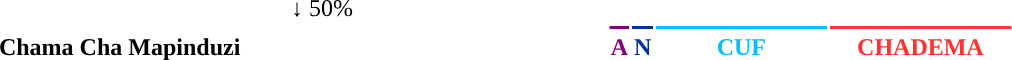<table width=73%>
<tr>
<td colspan=6 align=center>↓ 50%</td>
</tr>
<tr>
<td bgcolor=></td>
<td bgcolor=purple width=0.39% style="color:white;"></td>
<td bgcolor=#039 width=0.39% style="color:white;"></td>
<td bgcolor=#00BFFF width=12.5% style="color:white;"></td>
<td bgcolor=#F33 width=13.28% style="color:white;"></td>
</tr>
<tr>
<td style="text-align:center; color:"><strong>Chama Cha Mapinduzi</strong></td>
<td style="text-align:center; color:purple;"><strong>A</strong></td>
<td style="text-align:center; color:#039;"><strong>N</strong></td>
<td style="text-align:center; color:#00BFFF;"><strong>CUF</strong></td>
<td style="text-align:center; color:#F33;"><strong>CHADEMA</strong></td>
</tr>
</table>
